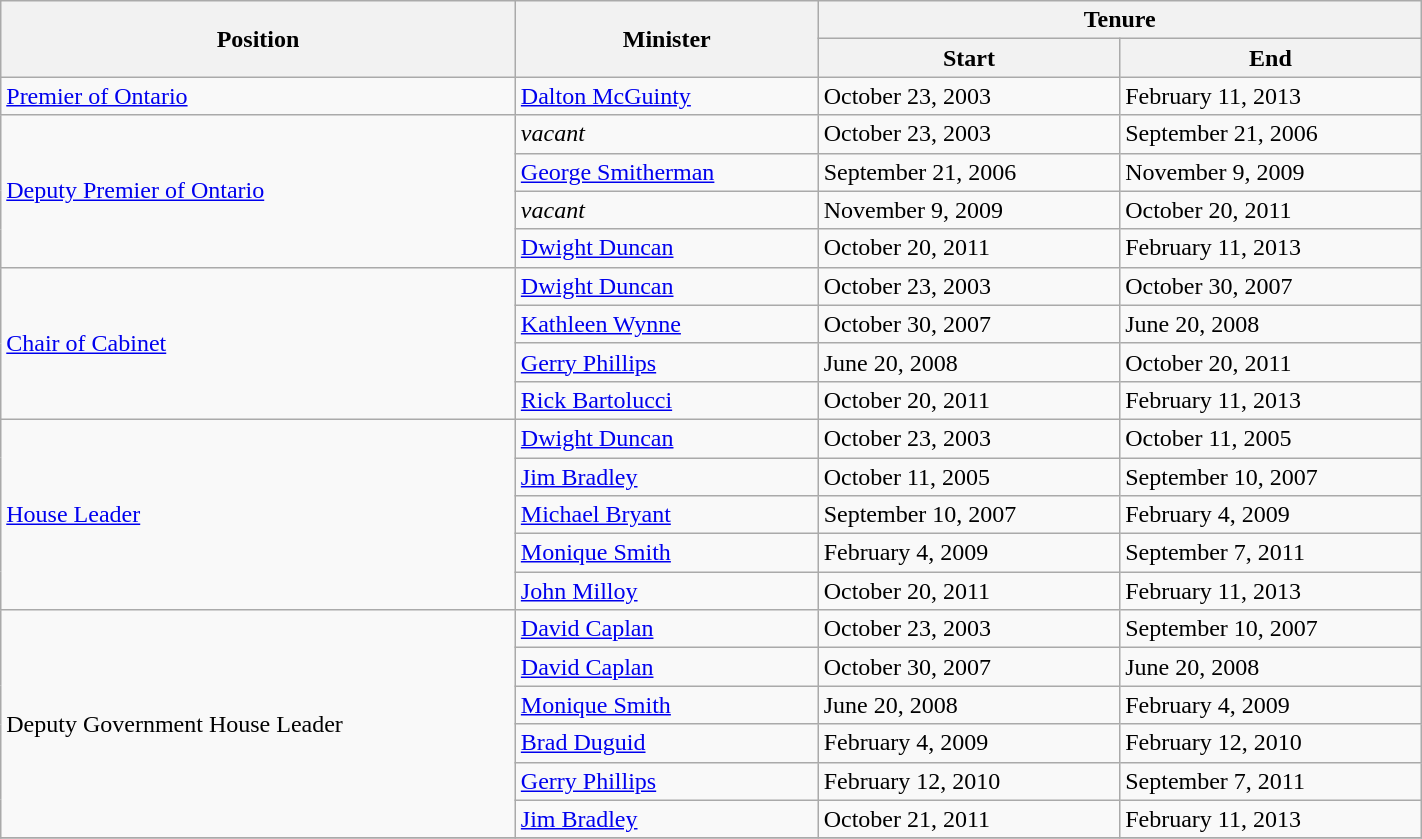<table class="wikitable" style="width: 75%">
<tr>
<th rowspan="2">Position</th>
<th rowspan="2">Minister</th>
<th colspan="2">Tenure</th>
</tr>
<tr>
<th>Start</th>
<th>End</th>
</tr>
<tr>
<td><a href='#'>Premier of Ontario</a></td>
<td><a href='#'>Dalton McGuinty</a></td>
<td>October 23, 2003</td>
<td>February 11, 2013</td>
</tr>
<tr>
<td rowspan="4"><a href='#'>Deputy Premier of Ontario</a></td>
<td><em>vacant</em></td>
<td>October 23, 2003</td>
<td>September 21, 2006</td>
</tr>
<tr>
<td><a href='#'>George Smitherman</a></td>
<td>September 21, 2006</td>
<td>November 9, 2009</td>
</tr>
<tr>
<td><em>vacant</em></td>
<td>November 9, 2009</td>
<td>October 20, 2011</td>
</tr>
<tr>
<td><a href='#'>Dwight Duncan</a></td>
<td>October 20, 2011</td>
<td>February 11, 2013</td>
</tr>
<tr>
<td rowspan="4"><a href='#'>Chair of Cabinet</a></td>
<td><a href='#'>Dwight Duncan</a></td>
<td>October 23, 2003</td>
<td>October 30, 2007</td>
</tr>
<tr>
<td><a href='#'>Kathleen Wynne</a></td>
<td>October 30, 2007</td>
<td>June 20, 2008</td>
</tr>
<tr>
<td><a href='#'>Gerry Phillips</a></td>
<td>June 20, 2008</td>
<td>October 20, 2011</td>
</tr>
<tr>
<td><a href='#'>Rick Bartolucci</a></td>
<td>October 20, 2011</td>
<td>February 11, 2013</td>
</tr>
<tr>
<td rowspan="5"><a href='#'>House Leader</a></td>
<td><a href='#'>Dwight Duncan</a></td>
<td>October 23, 2003</td>
<td>October 11, 2005</td>
</tr>
<tr>
<td><a href='#'>Jim Bradley</a></td>
<td>October 11, 2005</td>
<td>September 10, 2007</td>
</tr>
<tr>
<td><a href='#'>Michael Bryant</a></td>
<td>September 10, 2007</td>
<td>February 4, 2009</td>
</tr>
<tr>
<td><a href='#'>Monique Smith</a></td>
<td>February 4, 2009</td>
<td>September 7, 2011</td>
</tr>
<tr>
<td><a href='#'>John Milloy</a></td>
<td>October 20, 2011</td>
<td>February 11, 2013</td>
</tr>
<tr>
<td rowspan="6">Deputy Government House Leader</td>
<td><a href='#'>David Caplan</a></td>
<td>October 23, 2003</td>
<td>September 10, 2007</td>
</tr>
<tr>
<td><a href='#'>David Caplan</a></td>
<td>October 30, 2007</td>
<td>June 20, 2008</td>
</tr>
<tr>
<td><a href='#'>Monique Smith</a></td>
<td>June 20, 2008</td>
<td>February 4, 2009</td>
</tr>
<tr>
<td><a href='#'>Brad Duguid</a></td>
<td>February 4, 2009</td>
<td>February 12, 2010</td>
</tr>
<tr>
<td><a href='#'>Gerry Phillips</a></td>
<td>February 12, 2010</td>
<td>September 7, 2011</td>
</tr>
<tr>
<td><a href='#'>Jim Bradley</a></td>
<td>October 21, 2011</td>
<td>February 11, 2013</td>
</tr>
<tr>
</tr>
</table>
